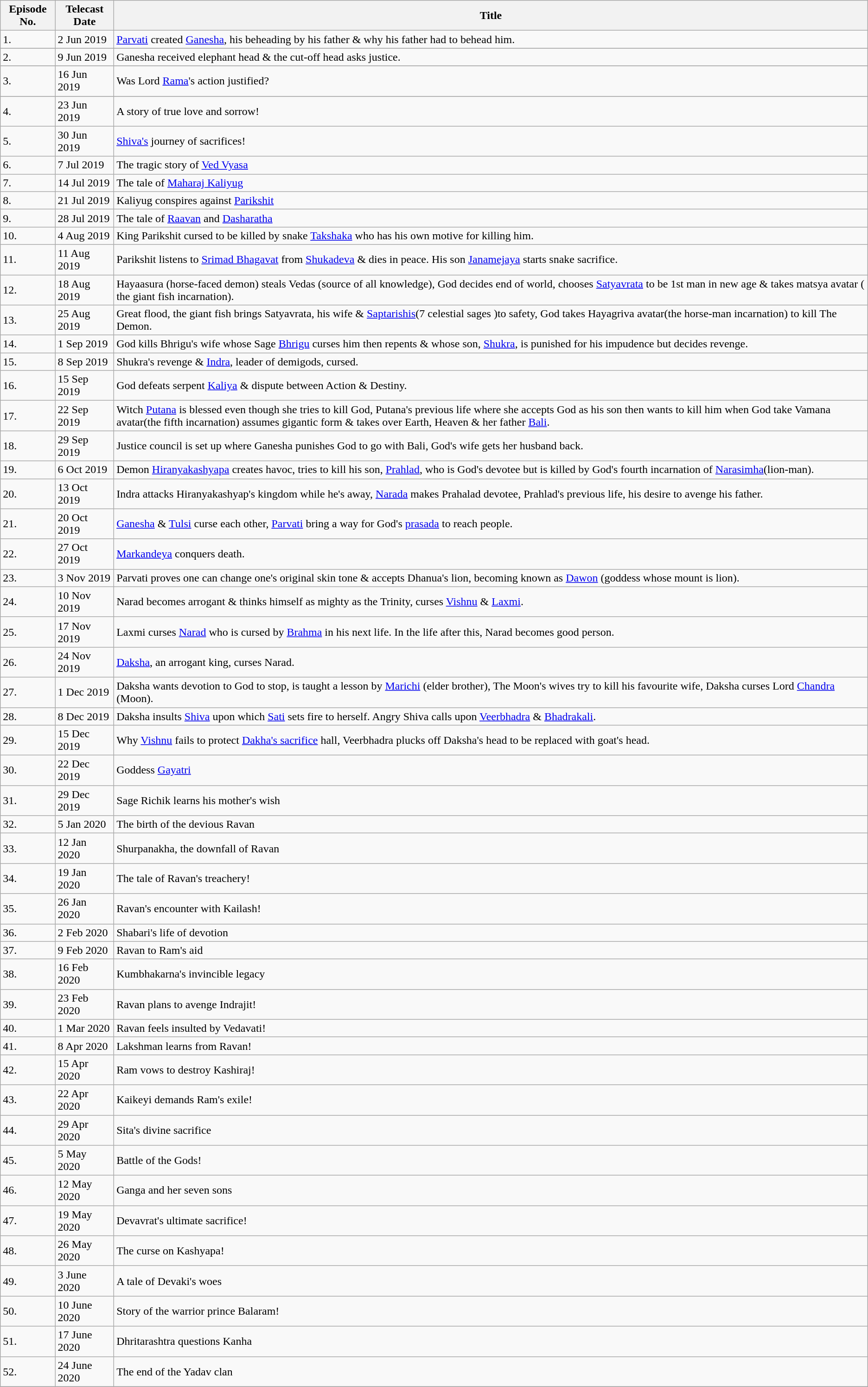<table class="wikitable sortable">
<tr>
<th>Episode No.</th>
<th>Telecast Date</th>
<th>Title</th>
</tr>
<tr>
<td>1.</td>
<td>2 Jun 2019</td>
<td><a href='#'>Parvati</a> created <a href='#'>Ganesha</a>, his beheading by his father & why his father had to behead him.</td>
</tr>
<tr>
</tr>
<tr>
</tr>
<tr>
<td>2.</td>
<td>9 Jun 2019</td>
<td>Ganesha received elephant head & the cut-off head asks justice.</td>
</tr>
<tr>
</tr>
<tr>
<td>3.</td>
<td>16 Jun 2019</td>
<td>Was Lord <a href='#'>Rama</a>'s action justified?</td>
</tr>
<tr>
</tr>
<tr>
<td>4.</td>
<td>23 Jun 2019</td>
<td>A story of true love and sorrow!</td>
</tr>
<tr>
<td>5.</td>
<td>30 Jun 2019</td>
<td><a href='#'>Shiva's</a> journey of sacrifices!</td>
</tr>
<tr>
<td>6.</td>
<td>7 Jul 2019</td>
<td>The tragic story of <a href='#'>Ved Vyasa</a></td>
</tr>
<tr>
<td>7.</td>
<td>14 Jul 2019</td>
<td>The tale of <a href='#'>Maharaj Kaliyug</a></td>
</tr>
<tr>
<td>8.</td>
<td>21 Jul 2019</td>
<td>Kaliyug conspires against <a href='#'>Parikshit</a></td>
</tr>
<tr>
<td>9.</td>
<td>28 Jul 2019</td>
<td>The tale of <a href='#'>Raavan</a> and <a href='#'>Dasharatha</a></td>
</tr>
<tr>
<td>10.</td>
<td>4 Aug 2019</td>
<td>King Parikshit cursed to be killed by snake <a href='#'>Takshaka</a> who has his own motive for killing him.</td>
</tr>
<tr>
<td>11.</td>
<td>11 Aug 2019</td>
<td>Parikshit listens to <a href='#'>Srimad Bhagavat</a> from <a href='#'>Shukadeva</a> & dies in peace. His son <a href='#'>Janamejaya</a> starts snake sacrifice.</td>
</tr>
<tr>
<td>12.</td>
<td>18 Aug 2019</td>
<td>Hayaasura (horse-faced demon) steals Vedas (source of all knowledge), God decides end of world, chooses <a href='#'>Satyavrata</a> to be 1st man in new age & takes matsya avatar ( the giant fish incarnation).</td>
</tr>
<tr>
<td>13.</td>
<td>25 Aug 2019</td>
<td>Great flood, the giant fish brings Satyavrata, his wife & <a href='#'>Saptarishis</a>(7 celestial sages )to safety, God takes Hayagriva avatar(the horse-man incarnation) to kill The Demon.</td>
</tr>
<tr>
<td>14.</td>
<td>1 Sep 2019</td>
<td>God kills Bhrigu's wife whose Sage <a href='#'>Bhrigu</a> curses him then repents & whose son, <a href='#'>Shukra</a>, is punished for his impudence but decides revenge.</td>
</tr>
<tr>
<td>15.</td>
<td>8 Sep 2019</td>
<td>Shukra's revenge & <a href='#'>Indra</a>, leader of demigods, cursed.</td>
</tr>
<tr>
<td>16.</td>
<td>15 Sep 2019</td>
<td>God defeats serpent <a href='#'>Kaliya</a> & dispute between Action & Destiny.</td>
</tr>
<tr>
<td>17.</td>
<td>22 Sep 2019</td>
<td>Witch <a href='#'>Putana</a> is blessed even though she tries to kill God, Putana's previous life where she accepts God as his son then wants to kill him when God take Vamana avatar(the fifth incarnation) assumes gigantic form & takes over Earth, Heaven & her father <a href='#'>Bali</a>.</td>
</tr>
<tr>
<td>18.</td>
<td>29 Sep 2019</td>
<td>Justice council is set up where Ganesha punishes God to go with Bali, God's wife gets her husband back.</td>
</tr>
<tr>
<td>19.</td>
<td>6 Oct 2019</td>
<td>Demon <a href='#'>Hiranyakashyapa</a> creates havoc, tries to kill his son, <a href='#'>Prahlad</a>, who is God's devotee but is killed by God's fourth incarnation of <a href='#'>Narasimha</a>(lion-man).</td>
</tr>
<tr>
<td>20.</td>
<td>13 Oct 2019</td>
<td>Indra attacks Hiranyakashyap's kingdom while he's away, <a href='#'>Narada</a> makes Prahalad devotee, Prahlad's previous life, his desire to avenge his father.</td>
</tr>
<tr>
<td>21.</td>
<td>20 Oct 2019</td>
<td><a href='#'>Ganesha</a> & <a href='#'>Tulsi</a> curse each other, <a href='#'>Parvati</a> bring a way for God's <a href='#'>prasada</a> to reach people.</td>
</tr>
<tr>
<td>22.</td>
<td>27 Oct 2019</td>
<td><a href='#'>Markandeya</a> conquers death.</td>
</tr>
<tr>
<td>23.</td>
<td>3 Nov 2019</td>
<td>Parvati proves one can change one's original skin tone & accepts Dhanua's lion, becoming known as <a href='#'>Dawon</a> (goddess whose mount is lion).</td>
</tr>
<tr>
<td>24.</td>
<td>10 Nov 2019</td>
<td>Narad becomes arrogant & thinks himself as mighty as the Trinity, curses <a href='#'>Vishnu</a> & <a href='#'>Laxmi</a>.</td>
</tr>
<tr>
<td>25.</td>
<td>17 Nov 2019</td>
<td>Laxmi curses <a href='#'>Narad</a> who is cursed by <a href='#'>Brahma</a> in his next life. In the life after this, Narad becomes good person.</td>
</tr>
<tr>
<td>26.</td>
<td>24 Nov 2019</td>
<td><a href='#'>Daksha</a>, an arrogant king, curses Narad.</td>
</tr>
<tr>
<td>27.</td>
<td>1 Dec 2019</td>
<td>Daksha wants devotion to God to stop, is taught a lesson by <a href='#'>Marichi</a> (elder brother), The Moon's wives try to kill his favourite wife, Daksha curses Lord <a href='#'>Chandra</a> (Moon).</td>
</tr>
<tr>
<td>28.</td>
<td>8 Dec 2019</td>
<td>Daksha insults <a href='#'>Shiva</a> upon which <a href='#'>Sati</a> sets fire to herself. Angry Shiva calls upon <a href='#'>Veerbhadra</a> & <a href='#'>Bhadrakali</a>.</td>
</tr>
<tr>
<td>29.</td>
<td>15 Dec 2019</td>
<td>Why <a href='#'>Vishnu</a> fails to protect <a href='#'>Dakha's sacrifice</a> hall, Veerbhadra plucks off Daksha's head to be replaced with goat's head.</td>
</tr>
<tr>
<td>30.</td>
<td>22 Dec 2019</td>
<td>Goddess <a href='#'>Gayatri</a></td>
</tr>
<tr>
<td>31.</td>
<td>29 Dec 2019</td>
<td>Sage Richik learns his mother's wish</td>
</tr>
<tr>
<td>32.</td>
<td>5 Jan 2020</td>
<td>The birth of the devious Ravan</td>
</tr>
<tr>
<td>33.</td>
<td>12 Jan 2020</td>
<td>Shurpanakha, the downfall of Ravan</td>
</tr>
<tr>
<td>34.</td>
<td>19 Jan 2020</td>
<td>The tale of Ravan's treachery!</td>
</tr>
<tr>
<td>35.</td>
<td>26 Jan 2020</td>
<td>Ravan's encounter with Kailash!</td>
</tr>
<tr>
<td>36.</td>
<td>2 Feb 2020</td>
<td>Shabari's life of devotion</td>
</tr>
<tr>
<td>37.</td>
<td>9 Feb 2020</td>
<td>Ravan to Ram's aid</td>
</tr>
<tr>
<td>38.</td>
<td>16 Feb 2020</td>
<td>Kumbhakarna's invincible legacy</td>
</tr>
<tr>
<td>39.</td>
<td>23 Feb 2020</td>
<td>Ravan plans to avenge Indrajit!</td>
</tr>
<tr>
<td>40.</td>
<td>1 Mar 2020</td>
<td>Ravan feels insulted by Vedavati!</td>
</tr>
<tr>
<td>41.</td>
<td>8 Apr 2020</td>
<td>Lakshman learns from Ravan!</td>
</tr>
<tr>
<td>42.</td>
<td>15 Apr 2020</td>
<td>Ram vows to destroy Kashiraj!</td>
</tr>
<tr>
<td>43.</td>
<td>22 Apr 2020</td>
<td>Kaikeyi demands Ram's exile!</td>
</tr>
<tr>
<td>44.</td>
<td>29 Apr 2020</td>
<td>Sita's divine sacrifice</td>
</tr>
<tr>
<td>45.</td>
<td>5 May 2020</td>
<td>Battle of the Gods!</td>
</tr>
<tr>
<td>46.</td>
<td>12 May 2020</td>
<td>Ganga and her seven sons</td>
</tr>
<tr>
<td>47.</td>
<td>19 May 2020</td>
<td>Devavrat's ultimate sacrifice!</td>
</tr>
<tr>
<td>48.</td>
<td>26 May 2020</td>
<td>The curse on Kashyapa!</td>
</tr>
<tr>
<td>49.</td>
<td>3 June 2020</td>
<td>A tale of Devaki's woes</td>
</tr>
<tr>
<td>50.</td>
<td>10 June 2020</td>
<td>Story of the warrior prince Balaram!</td>
</tr>
<tr>
<td>51.</td>
<td>17 June 2020</td>
<td>Dhritarashtra questions Kanha</td>
</tr>
<tr>
<td>52.</td>
<td>24 June 2020</td>
<td>The end of the Yadav clan</td>
</tr>
<tr>
</tr>
</table>
